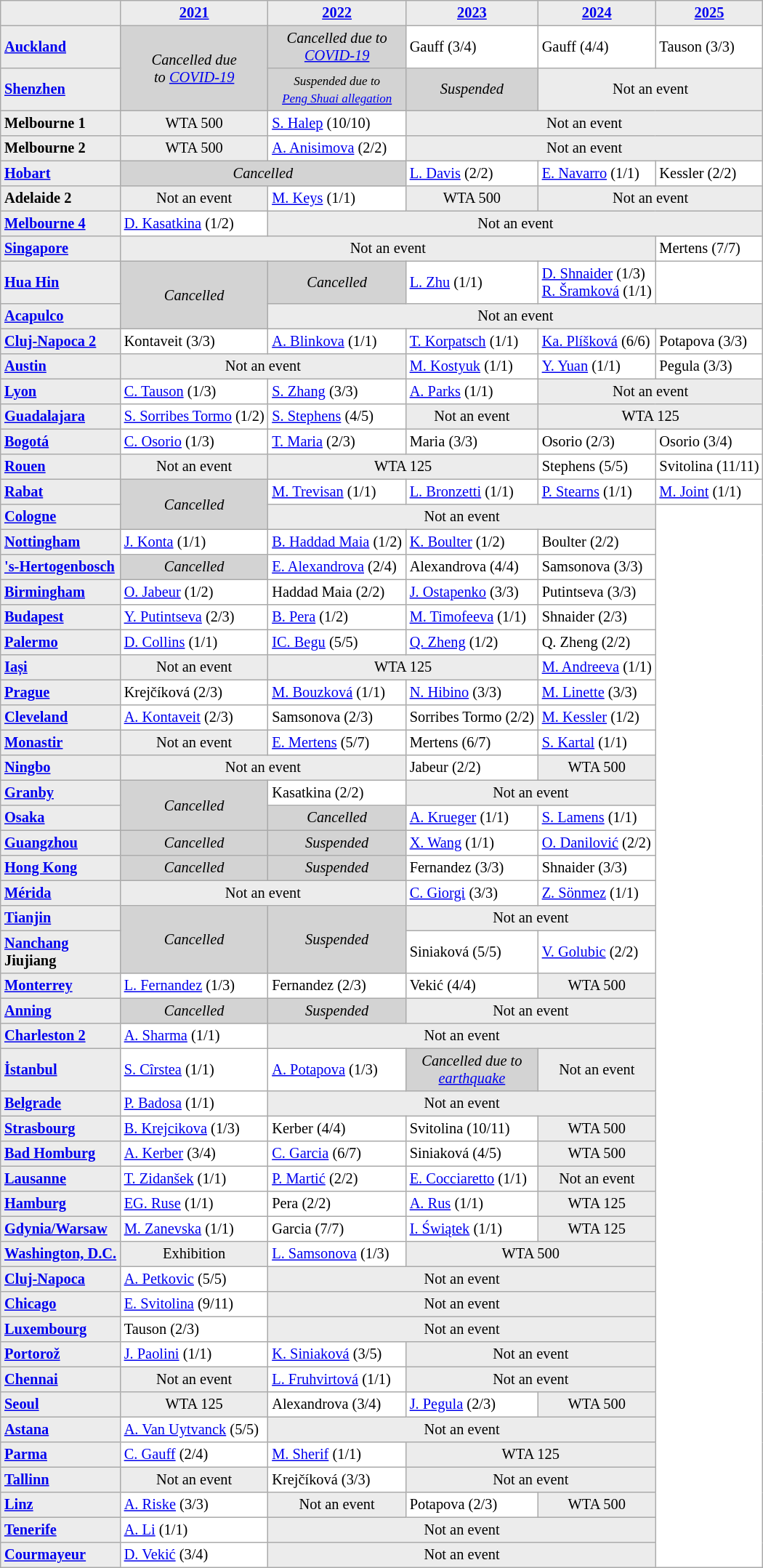<table cellpadding="3" cellspacing="0" border="1" style="font-size: 85%; border: #aaa solid 1px; border-collapse: collapse;">
<tr style="background:#ececec;">
<th></th>
<th><a href='#'>2021</a></th>
<th><a href='#'>2022</a></th>
<th><a href='#'>2023</a></th>
<th><a href='#'>2024</a></th>
<th><a href='#'>2025</a></th>
</tr>
<tr>
<td bgcolor="#ececec" align=left><strong><a href='#'>Auckland</a></strong></td>
<td rowspan="2" bgcolor="lightgray" align="center"><em>Cancelled due<br> to <a href='#'>COVID-19</a></em></td>
<td rowspan="1" bgcolor="lightgray" align="center"><em>Cancelled due to<br><a href='#'>COVID-19</a></em></td>
<td> Gauff (3/4)</td>
<td> Gauff (4/4)</td>
<td> Tauson (3/3)</td>
</tr>
<tr>
<td bgcolor="#ececec" align=left><strong><a href='#'>Shenzhen</a></strong></td>
<td rowspan="1" bgcolor="lightgray" align="center"><small><em>Suspended due to<br><a href='#'>Peng Shuai allegation</a></em></small></td>
<td colspan="1" bgcolor="lightgray" align="center"><em>Suspended</em></td>
<td bgcolor=#ececec colspan=2 align=center><span> Not an event</span></td>
</tr>
<tr>
<td bgcolor="#ececec" align=left><strong>Melbourne 1</strong></td>
<td bgcolor=#ececec colspan=1 align=center><span> WTA 500</span></td>
<td> <a href='#'>S. Halep</a> (10/10)</td>
<td bgcolor=#ececec colspan=3 align=center><span> Not an event</span></td>
</tr>
<tr>
<td bgcolor="#ececec" align=left><strong>Melbourne 2</strong></td>
<td bgcolor=#ececec colspan=1 align=center><span> WTA 500</span></td>
<td> <a href='#'>A. Anisimova</a> (2/2)</td>
<td bgcolor=#ececec colspan=3 align=center><span> Not an event</span></td>
</tr>
<tr>
<td bgcolor="#ececec" align=left><strong><a href='#'>Hobart</a></strong></td>
<td colspan="2" bgcolor="lightgray" align="center"><em>Cancelled</em></td>
<td> <a href='#'>L. Davis</a> (2/2)</td>
<td> <a href='#'>E. Navarro</a> (1/1)</td>
<td> Kessler (2/2)</td>
</tr>
<tr>
<td bgcolor="#ececec" align=left><strong>Adelaide 2</strong></td>
<td bgcolor=#ececec colspan=1 align=center><span> Not an event</span></td>
<td> <a href='#'>M. Keys</a> (1/1)</td>
<td bgcolor=#ececec colspan=1 align=center><span> WTA 500</span></td>
<td bgcolor=#ececec colspan=2 align=center><span> Not an event</span></td>
</tr>
<tr>
<td bgcolor="#ececec" align=left><strong><a href='#'>Melbourne 4</a></strong></td>
<td> <a href='#'>D. Kasatkina</a> (1/2)</td>
<td bgcolor=#ececec colspan=4 align=center><span> Not an event</span></td>
</tr>
<tr>
<td bgcolor="#ececec" align=left><strong><a href='#'>Singapore</a></strong></td>
<td bgcolor=#ececec colspan=4 align=center><span> Not an event</span></td>
<td> Mertens (7/7)</td>
</tr>
<tr>
<td bgcolor="#ececec" align=left><strong><a href='#'>Hua Hin</a></strong></td>
<td rowspan="2" bgcolor="lightgray" align="center"><em>Cancelled</em></td>
<td rowspan="1" bgcolor="lightgray" align="center"><em>Cancelled</em></td>
<td> <a href='#'>L. Zhu</a> (1/1)</td>
<td> <a href='#'>D. Shnaider</a> (1/3) <br>  <a href='#'>R. Šramková</a> (1/1)</td>
</tr>
<tr>
<td bgcolor="#ececec" align=left><strong><a href='#'>Acapulco</a></strong></td>
<td rowspan="1" bgcolor="#ececec" colspan="4" align="center"><span> Not an event</span></td>
</tr>
<tr>
<td bgcolor="#ececec" align=left><strong><a href='#'>Cluj-Napoca 2</a></strong></td>
<td> Kontaveit (3/3)</td>
<td> <a href='#'>A. Blinkova</a> (1/1)</td>
<td> <a href='#'>T. Korpatsch</a> (1/1)</td>
<td> <a href='#'>Ka. Plíšková</a> (6/6)</td>
<td> Potapova (3/3)</td>
</tr>
<tr>
<td bgcolor="#ececec" align=left><strong><a href='#'>Austin</a></strong></td>
<td colspan="2" bgcolor="#ececec" align="center"><span> Not an event</span></td>
<td> <a href='#'>M. Kostyuk</a> (1/1)</td>
<td> <a href='#'>Y. Yuan</a> (1/1)</td>
<td> Pegula (3/3)</td>
</tr>
<tr>
<td bgcolor="#ececec" align=left><strong><a href='#'>Lyon</a></strong></td>
<td> <a href='#'>C. Tauson</a> (1/3)</td>
<td> <a href='#'>S. Zhang</a> (3/3)</td>
<td> <a href='#'>A. Parks</a> (1/1)</td>
<td bgcolor=#ececec colspan=2 align=center><span> Not an event</span></td>
</tr>
<tr>
<td bgcolor="#ececec" align=left><strong><a href='#'>Guadalajara</a></strong></td>
<td> <a href='#'>S. Sorribes Tormo</a> (1/2)</td>
<td> <a href='#'>S. Stephens</a> (4/5)</td>
<td bgcolor=#ececec colspan=1 align=center><span> Not an event</span></td>
<td bgcolor=#ececec colspan=2 align=center><span> WTA 125</span></td>
</tr>
<tr>
<td bgcolor="#ececec" align=left><strong><a href='#'>Bogotá</a></strong></td>
<td> <a href='#'>C. Osorio</a> (1/3)</td>
<td> <a href='#'>T. Maria</a> (2/3)</td>
<td> Maria (3/3)</td>
<td> Osorio (2/3)</td>
<td> Osorio (3/4)</td>
</tr>
<tr>
<td bgcolor="#ececec" align=left><strong><a href='#'>Rouen</a></strong></td>
<td bgcolor=#ececec align=center><span> Not an event</span></td>
<td bgcolor="#ececec" colspan="2" align="center"><span> WTA 125</span></td>
<td> Stephens (5/5)</td>
<td> Svitolina (11/11)</td>
</tr>
<tr>
<td bgcolor="#ececec" align=left><strong><a href='#'>Rabat</a></strong></td>
<td rowspan="2" bgcolor="lightgray" align="center"><em>Cancelled</em></td>
<td> <a href='#'>M. Trevisan</a> (1/1)</td>
<td> <a href='#'>L. Bronzetti</a> (1/1)</td>
<td> <a href='#'>P. Stearns</a> (1/1)</td>
<td> <a href='#'>M. Joint</a> (1/1)</td>
</tr>
<tr>
<td bgcolor="#ececec" align=left><strong><a href='#'>Cologne</a></strong></td>
<td colspan="3" bgcolor="#ececec" align="center"><span> Not an event</span></td>
</tr>
<tr>
<td bgcolor="#ececec" align=left><strong><a href='#'>Nottingham</a></strong></td>
<td> <a href='#'>J. Konta</a> (1/1)</td>
<td> <a href='#'>B. Haddad Maia</a> (1/2)</td>
<td> <a href='#'>K. Boulter</a> (1/2)</td>
<td> Boulter (2/2)</td>
</tr>
<tr>
<td bgcolor="#ececec" align=left><strong><a href='#'>'s-Hertogenbosch</a></strong></td>
<td bgcolor="lightgray" align="center"><em>Cancelled</em></td>
<td> <a href='#'>E. Alexandrova</a> (2/4)</td>
<td> Alexandrova (4/4)</td>
<td> Samsonova (3/3)</td>
</tr>
<tr>
<td bgcolor="#ececec" align=left><strong><a href='#'>Birmingham</a></strong></td>
<td> <a href='#'>O. Jabeur</a> (1/2)</td>
<td> Haddad Maia (2/2)</td>
<td> <a href='#'>J. Ostapenko</a> (3/3)</td>
<td> Putintseva (3/3)</td>
</tr>
<tr>
<td bgcolor="#ececec" align=left><strong><a href='#'>Budapest</a></strong></td>
<td> <a href='#'>Y. Putintseva</a> (2/3)</td>
<td> <a href='#'>B. Pera</a> (1/2)</td>
<td> <a href='#'>M. Timofeeva</a> (1/1)</td>
<td> Shnaider (2/3)</td>
</tr>
<tr>
<td bgcolor="#ececec" align=left><strong><a href='#'>Palermo</a></strong></td>
<td> <a href='#'>D. Collins</a> (1/1)</td>
<td> <a href='#'>IC. Begu</a> (5/5)</td>
<td> <a href='#'>Q. Zheng</a> (1/2)</td>
<td> Q. Zheng (2/2)</td>
</tr>
<tr>
<td bgcolor="#ececec" align=left><strong><a href='#'>Iași</a></strong></td>
<td colspan="1" bgcolor="#ececec" align="center"><span> Not an event</span></td>
<td colspan="2" bgcolor="#ececec" align="center"><span>WTA 125</span></td>
<td> <a href='#'>M. Andreeva</a> (1/1)</td>
</tr>
<tr>
<td bgcolor="#ececec" align=left><strong><a href='#'>Prague</a></strong></td>
<td> Krejčíková (2/3)</td>
<td> <a href='#'>M. Bouzková</a> (1/1)</td>
<td> <a href='#'>N. Hibino</a> (3/3)</td>
<td> <a href='#'>M. Linette</a> (3/3)</td>
</tr>
<tr>
<td bgcolor="#ececec" align=left><strong><a href='#'>Cleveland</a></strong></td>
<td> <a href='#'>A. Kontaveit</a> (2/3)</td>
<td> Samsonova (2/3)</td>
<td> Sorribes Tormo (2/2)</td>
<td> <a href='#'>M. Kessler</a> (1/2)</td>
</tr>
<tr>
<td bgcolor="#ececec" align=left><strong><a href='#'>Monastir</a></strong></td>
<td bgcolor=#ececec colspan=1 align=center><span> Not an event</span></td>
<td> <a href='#'>E. Mertens</a> (5/7)</td>
<td> Mertens (6/7)</td>
<td> <a href='#'>S. Kartal</a> (1/1)</td>
</tr>
<tr>
<td bgcolor="#ececec" align=left><strong><a href='#'>Ningbo</a></strong></td>
<td colspan="2" bgcolor="#ececec" align="center"><span> Not an event</span></td>
<td> Jabeur (2/2)</td>
<td bgcolor=#ececec colspan=1 align=center><span> WTA 500</span></td>
</tr>
<tr>
<td bgcolor="#ececec" align=left><strong><a href='#'>Granby</a></strong></td>
<td rowspan="2" bgcolor="lightgray" align="center"><em>Cancelled</em></td>
<td> Kasatkina (2/2)</td>
<td bgcolor=#ececec colspan=2 align=center><span> Not an event</span></td>
</tr>
<tr>
<td bgcolor="#ececec" align=left><strong><a href='#'>Osaka</a></strong></td>
<td bgcolor="lightgray" align="center"><em>Cancelled</em></td>
<td> <a href='#'>A. Krueger</a> (1/1)</td>
<td> <a href='#'>S. Lamens</a> (1/1)</td>
</tr>
<tr>
<td bgcolor="#ececec" align=left><strong><a href='#'>Guangzhou</a></strong></td>
<td rowspan="1" bgcolor="lightgray" align="center"><em>Cancelled</em></td>
<td colspan="1" bgcolor="lightgray" align="center"><em>Suspended</em></td>
<td> <a href='#'>X. Wang</a> (1/1)</td>
<td> <a href='#'>O. Danilović</a> (2/2)</td>
</tr>
<tr>
<td bgcolor="#ececec" align=left><strong><a href='#'>Hong Kong</a></strong></td>
<td rowspan="1" bgcolor="lightgray" align="center"><em>Cancelled</em></td>
<td rowspan="1" bgcolor="lightgray" align="center"><em>Suspended</em></td>
<td> Fernandez (3/3)</td>
<td> Shnaider (3/3)</td>
</tr>
<tr>
<td bgcolor="#ececec" align=left><strong><a href='#'>Mérida</a></strong></td>
<td colspan="2" bgcolor="#ececec" align="center"><span> Not an event</span></td>
<td> <a href='#'>C. Giorgi</a> (3/3)</td>
<td> <a href='#'>Z. Sönmez</a> (1/1)</td>
</tr>
<tr>
<td bgcolor="#ececec" align=left><strong><a href='#'>Tianjin</a></strong></td>
<td rowspan="2" bgcolor="lightgray" align="center"><em>Cancelled</em></td>
<td colspan="1" rowspan="2" bgcolor="lightgray" align="center"><em>Suspended</em></td>
<td bgcolor=#ececec colspan=2 align=center><span> Not an event</span></td>
</tr>
<tr>
<td bgcolor="#ececec" align=left><strong><a href='#'>Nanchang</a></strong> <br> <strong>Jiujiang</strong></td>
<td> Siniaková (5/5)</td>
<td> <a href='#'>V. Golubic</a> (2/2)</td>
</tr>
<tr>
<td bgcolor="#ececec" align=left><strong><a href='#'>Monterrey</a></strong></td>
<td> <a href='#'>L. Fernandez</a> (1/3)</td>
<td> Fernandez (2/3)</td>
<td> Vekić (4/4)</td>
<td bgcolor=#ececec colspan=1 align=center><span> WTA 500</span></td>
</tr>
<tr>
<td bgcolor="#ececec" align=left><strong><a href='#'>Anning</a></strong></td>
<td bgcolor="lightgray" align="center"><em>Cancelled</em></td>
<td colspan="1" bgcolor="lightgray" align="center"><em>Suspended</em></td>
<td bgcolor=#ececec colspan=2 align=center><span> Not an event</span></td>
</tr>
<tr>
<td bgcolor="#ececec" align=left><strong><a href='#'>Charleston 2</a></strong></td>
<td> <a href='#'>A. Sharma</a> (1/1)</td>
<td bgcolor=#ececec colspan=3 align=center><span> Not an event</span></td>
</tr>
<tr>
<td bgcolor="#ececec" align=left><strong><a href='#'>İstanbul</a></strong></td>
<td> <a href='#'>S. Cîrstea</a> (1/1)</td>
<td> <a href='#'>A. Potapova</a> (1/3)</td>
<td rowspan="1" bgcolor="lightgray" align="center"><em>Cancelled due to<br><a href='#'>earthquake</a></em></td>
<td colspan="1" bgcolor="#ececec" align="center"><span> Not an event</span></td>
</tr>
<tr>
<td bgcolor="#ececec" align=left><strong><a href='#'>Belgrade</a></strong></td>
<td> <a href='#'>P. Badosa</a> (1/1)</td>
<td colspan="3" bgcolor="#ececec" align="center"><span> Not an event</span></td>
</tr>
<tr>
<td bgcolor="#ececec" align=left><strong><a href='#'>Strasbourg</a></strong></td>
<td> <a href='#'>B. Krejcikova</a> (1/3)</td>
<td> Kerber (4/4)</td>
<td> Svitolina (10/11)</td>
<td bgcolor=#ececec colspan=1 align=center><span> WTA 500</span></td>
</tr>
<tr>
<td bgcolor="#ececec" align=left><strong><a href='#'>Bad Homburg</a></strong></td>
<td> <a href='#'>A. Kerber</a> (3/4)</td>
<td> <a href='#'>C. Garcia</a> (6/7)</td>
<td> Siniaková (4/5)</td>
<td bgcolor=#ececec colspan=1 align=center><span> WTA 500</span></td>
</tr>
<tr>
<td bgcolor="#ececec" align=left><strong><a href='#'>Lausanne</a></strong></td>
<td> <a href='#'>T. Zidanšek</a> (1/1)</td>
<td> <a href='#'>P. Martić</a> (2/2)</td>
<td> <a href='#'>E. Cocciaretto</a> (1/1)</td>
<td bgcolor=#ececec colspan=1 align=center><span> Not an event</span></td>
</tr>
<tr>
<td bgcolor="#ececec" align=left><strong><a href='#'>Hamburg</a></strong></td>
<td> <a href='#'>EG. Ruse</a> (1/1)</td>
<td> Pera (2/2)</td>
<td> <a href='#'>A. Rus</a> (1/1)</td>
<td bgcolor=#ececec colspan=1 align=center><span> WTA 125</span></td>
</tr>
<tr>
<td bgcolor="#ececec" align=left><strong><a href='#'>Gdynia/Warsaw</a></strong></td>
<td> <a href='#'>M. Zanevska</a> (1/1)</td>
<td> Garcia (7/7)</td>
<td> <a href='#'>I. Świątek</a> (1/1)</td>
<td bgcolor=#ececec colspan=1 align=center><span> WTA 125</span></td>
</tr>
<tr>
<td bgcolor="#ececec" align=left><strong><a href='#'>Washington, D.C.</a></strong></td>
<td bgcolor=#ececec colspan=1 align=center><span> Exhibition</span></td>
<td> <a href='#'>L. Samsonova</a> (1/3)</td>
<td bgcolor=#ececec colspan=2 align=center><span> WTA 500</span></td>
</tr>
<tr>
<td bgcolor="#ececec" align=left><strong><a href='#'>Cluj-Napoca</a></strong></td>
<td> <a href='#'>A. Petkovic</a> (5/5)</td>
<td bgcolor=#ececec colspan=3 align=center><span> Not an event</span></td>
</tr>
<tr>
<td bgcolor="#ececec" align=left><strong><a href='#'>Chicago</a></strong></td>
<td> <a href='#'>E. Svitolina</a> (9/11)</td>
<td bgcolor=#ececec colspan=3 align=center><span> Not an event</span></td>
</tr>
<tr>
<td bgcolor="#ececec" align=left><strong><a href='#'>Luxembourg</a></strong></td>
<td> Tauson (2/3)</td>
<td bgcolor=#ececec colspan=3 align=center><span> Not an event</span></td>
</tr>
<tr>
<td bgcolor="#ececec" align=left><strong><a href='#'>Portorož</a></strong></td>
<td> <a href='#'>J. Paolini</a> (1/1)</td>
<td> <a href='#'>K. Siniaková</a> (3/5)</td>
<td bgcolor=#ececec colspan=2 align=center><span> Not an event</span></td>
</tr>
<tr>
<td bgcolor="#ececec" align=left><strong><a href='#'>Chennai</a></strong></td>
<td bgcolor=#ececec colspan=1 align=center><span> Not an event</span></td>
<td> <a href='#'>L. Fruhvirtová</a> (1/1)</td>
<td bgcolor=#ececec colspan=2 align=center><span> Not an event</span></td>
</tr>
<tr>
<td bgcolor="#ececec" align=left><strong><a href='#'>Seoul</a></strong></td>
<td bgcolor=#ececec colspan=1 align=center><span> WTA 125</span></td>
<td> Alexandrova (3/4)</td>
<td> <a href='#'>J. Pegula</a> (2/3)</td>
<td bgcolor=#ececec colspan=1 align=center><span> WTA 500</span></td>
</tr>
<tr>
<td bgcolor="#ececec" align=left><strong><a href='#'>Astana</a></strong></td>
<td> <a href='#'>A. Van Uytvanck</a> (5/5)</td>
<td bgcolor=#ececec colspan=3 align=center><span> Not an event</span></td>
</tr>
<tr>
<td bgcolor="#ececec" align=left><strong><a href='#'>Parma</a></strong></td>
<td> <a href='#'>C. Gauff</a> (2/4)</td>
<td> <a href='#'>M. Sherif</a> (1/1)</td>
<td bgcolor=#ececec colspan=2 align=center><span> WTA 125</span></td>
</tr>
<tr>
<td bgcolor="#ececec" align=left><strong><a href='#'>Tallinn</a></strong></td>
<td bgcolor=#ececec colspan=1 align=center><span> Not an event</span></td>
<td> Krejčíková (3/3)</td>
<td bgcolor=#ececec colspan=2 align=center><span> Not an event</span></td>
</tr>
<tr>
<td bgcolor="#ececec" align=left><strong><a href='#'>Linz</a></strong></td>
<td> <a href='#'>A. Riske</a> (3/3)</td>
<td bgcolor=#ececec colspan=1 align=center><span> Not an event</span></td>
<td> Potapova (2/3)</td>
<td bgcolor=#ececec colspan=1 align=center><span> WTA 500</span></td>
</tr>
<tr>
<td bgcolor="#ececec" align=left><strong><a href='#'>Tenerife</a></strong></td>
<td> <a href='#'>A. Li</a> (1/1)</td>
<td bgcolor=#ececec colspan="3" align=center><span> Not an event</span></td>
</tr>
<tr>
<td bgcolor="#ececec" align=left><strong><a href='#'>Courmayeur</a></strong></td>
<td> <a href='#'>D. Vekić</a> (3/4)</td>
<td bgcolor=#ececec colspan="3" align=center><span> Not an event</span></td>
</tr>
</table>
